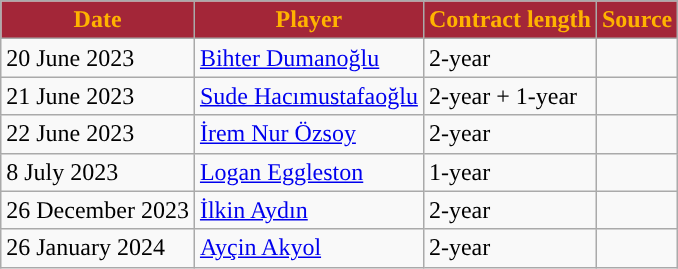<table class="wikitable plainrowheaders sortable">
<tr>
<th style="background:#A32638; color:#FFB300; ">Date</th>
<th style="background:#A32638; color:#FFB300; ">Player</th>
<th style="background:#A32638; color:#FFB300; ">Contract length</th>
<th style="background:#A32638; color:#FFB300; ">Source</th>
</tr>
<tr>
<td>20 June 2023</td>
<td align=left> <a href='#'>Bihter Dumanoğlu</a></td>
<td>2-year</td>
<td></td>
</tr>
<tr>
<td>21 June 2023</td>
<td align=left> <a href='#'>Sude Hacımustafaoğlu</a></td>
<td>2-year + 1-year</td>
<td></td>
</tr>
<tr>
<td>22 June 2023</td>
<td align=left> <a href='#'>İrem Nur Özsoy</a></td>
<td>2-year</td>
<td></td>
</tr>
<tr>
<td>8 July 2023</td>
<td align=left> <a href='#'>Logan Eggleston</a></td>
<td>1-year</td>
<td></td>
</tr>
<tr>
<td>26 December 2023</td>
<td align=left> <a href='#'>İlkin Aydın</a></td>
<td>2-year</td>
<td></td>
</tr>
<tr>
<td>26 January 2024</td>
<td align=left> <a href='#'>Ayçin Akyol</a></td>
<td>2-year</td>
<td></td>
</tr>
</table>
